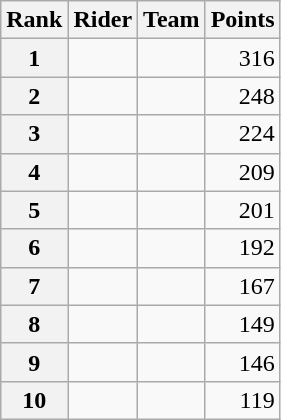<table class="wikitable">
<tr>
<th scope="col">Rank</th>
<th scope="col">Rider</th>
<th scope="col">Team</th>
<th scope="col">Points</th>
</tr>
<tr>
<th scope="row">1</th>
<td> </td>
<td></td>
<td style="text-align:right;">316</td>
</tr>
<tr>
<th scope="row">2</th>
<td></td>
<td></td>
<td style="text-align:right;">248</td>
</tr>
<tr>
<th scope="row">3</th>
<td></td>
<td></td>
<td style="text-align:right;">224</td>
</tr>
<tr>
<th scope="row">4</th>
<td></td>
<td></td>
<td style="text-align:right;">209</td>
</tr>
<tr>
<th scope="row">5</th>
<td></td>
<td></td>
<td style="text-align:right;">201</td>
</tr>
<tr>
<th scope="row">6</th>
<td></td>
<td></td>
<td style="text-align:right;">192</td>
</tr>
<tr>
<th scope="row">7</th>
<td></td>
<td></td>
<td style="text-align:right;">167</td>
</tr>
<tr>
<th scope="row">8</th>
<td></td>
<td></td>
<td style="text-align:right;">149</td>
</tr>
<tr>
<th scope="row">9</th>
<td></td>
<td></td>
<td style="text-align:right;">146</td>
</tr>
<tr>
<th scope="row">10</th>
<td> </td>
<td></td>
<td style="text-align:right;">119</td>
</tr>
</table>
